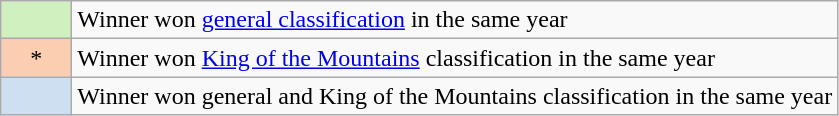<table class="wikitable">
<tr>
<td align=center width=40px style="background-color:#D0F0C0"></td>
<td>Winner won <a href='#'>general classification</a> in the same year</td>
</tr>
<tr>
<td align=center width=40px style="background-color:#FBCEB1">*</td>
<td>Winner won <a href='#'>King of the Mountains</a> classification in the same year</td>
</tr>
<tr>
<td align=center width=40px style="background-color:#cedff2"></td>
<td>Winner won general and King of the Mountains classification in the same year</td>
</tr>
</table>
